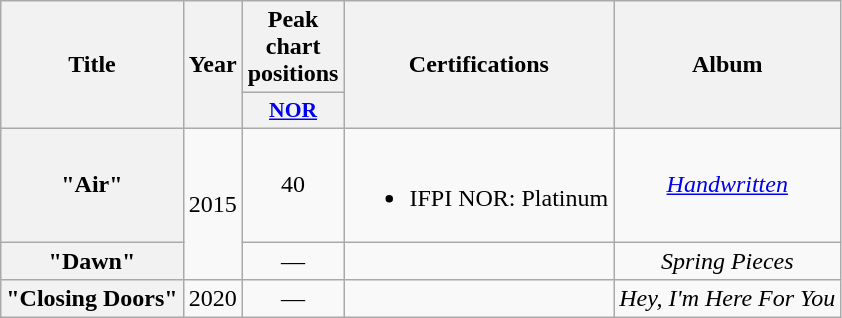<table class="wikitable plainrowheaders" style="text-align:center">
<tr>
<th scope="col" rowspan="2">Title</th>
<th scope="col" rowspan="2">Year</th>
<th scope="col" colspan="1">Peak chart positions</th>
<th scope="col" rowspan="2">Certifications</th>
<th scope="col" rowspan="2">Album</th>
</tr>
<tr>
<th scope="col" style="width:3em;font-size:90%;"><a href='#'>NOR</a><br></th>
</tr>
<tr>
<th scope="row">"Air"<br></th>
<td rowspan="2">2015</td>
<td>40</td>
<td><br><ul><li>IFPI NOR: Platinum</li></ul></td>
<td><em><a href='#'>Handwritten</a></em></td>
</tr>
<tr>
<th scope="row">"Dawn"<br></th>
<td>—</td>
<td></td>
<td><em>Spring Pieces</em></td>
</tr>
<tr>
<th scope="row">"Closing Doors"<br></th>
<td>2020</td>
<td>—</td>
<td></td>
<td><em>Hey, I'm Here For You</em></td>
</tr>
</table>
